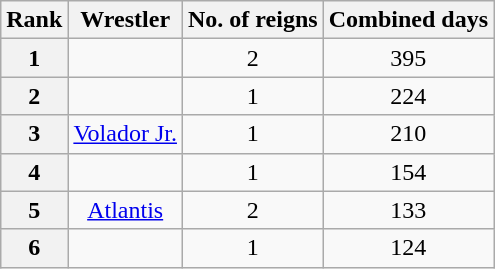<table class="wikitable sortable"  style="text-align: center">
<tr>
<th>Rank</th>
<th>Wrestler</th>
<th>No. of reigns</th>
<th>Combined days</th>
</tr>
<tr>
<th>1</th>
<td></td>
<td>2</td>
<td>395</td>
</tr>
<tr>
<th>2</th>
<td></td>
<td>1</td>
<td>224</td>
</tr>
<tr>
<th>3</th>
<td><a href='#'>Volador Jr.</a></td>
<td>1</td>
<td>210</td>
</tr>
<tr>
<th>4</th>
<td></td>
<td>1</td>
<td>154</td>
</tr>
<tr>
<th>5</th>
<td><a href='#'>Atlantis</a></td>
<td>2</td>
<td>133</td>
</tr>
<tr>
<th>6</th>
<td></td>
<td>1</td>
<td>124</td>
</tr>
</table>
